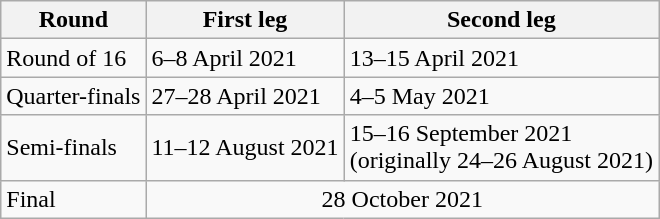<table class="wikitable">
<tr>
<th>Round</th>
<th>First leg</th>
<th>Second leg</th>
</tr>
<tr>
<td>Round of 16</td>
<td>6–8 April 2021</td>
<td>13–15 April 2021</td>
</tr>
<tr>
<td>Quarter-finals</td>
<td>27–28 April 2021</td>
<td>4–5 May 2021</td>
</tr>
<tr>
<td>Semi-finals</td>
<td>11–12 August 2021</td>
<td>15–16 September 2021<br>(originally 24–26 August 2021)</td>
</tr>
<tr>
<td>Final</td>
<td colspan=2 align=center>28 October 2021</td>
</tr>
</table>
